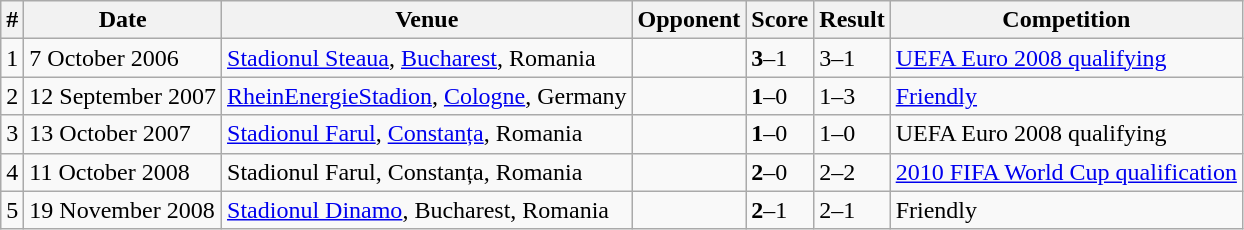<table class="wikitable sortable" style="font-size:100%">
<tr>
<th>#</th>
<th>Date</th>
<th>Venue</th>
<th>Opponent</th>
<th>Score</th>
<th>Result</th>
<th>Competition</th>
</tr>
<tr>
<td>1</td>
<td>7 October 2006</td>
<td><a href='#'>Stadionul Steaua</a>, <a href='#'>Bucharest</a>, Romania</td>
<td></td>
<td><strong>3</strong>–1</td>
<td>3–1</td>
<td><a href='#'>UEFA Euro 2008 qualifying</a></td>
</tr>
<tr>
<td>2</td>
<td>12 September 2007</td>
<td><a href='#'>RheinEnergieStadion</a>, <a href='#'>Cologne</a>, Germany</td>
<td></td>
<td><strong>1</strong>–0</td>
<td>1–3</td>
<td><a href='#'>Friendly</a></td>
</tr>
<tr>
<td>3</td>
<td>13 October 2007</td>
<td><a href='#'>Stadionul Farul</a>, <a href='#'>Constanța</a>, Romania</td>
<td></td>
<td><strong>1</strong>–0</td>
<td>1–0</td>
<td>UEFA Euro 2008 qualifying</td>
</tr>
<tr>
<td>4</td>
<td>11 October 2008</td>
<td>Stadionul Farul, Constanța, Romania</td>
<td></td>
<td><strong>2</strong>–0</td>
<td>2–2</td>
<td><a href='#'>2010 FIFA World Cup qualification</a></td>
</tr>
<tr>
<td>5</td>
<td>19 November 2008</td>
<td><a href='#'>Stadionul Dinamo</a>, Bucharest, Romania</td>
<td></td>
<td><strong>2</strong>–1</td>
<td>2–1</td>
<td>Friendly</td>
</tr>
</table>
